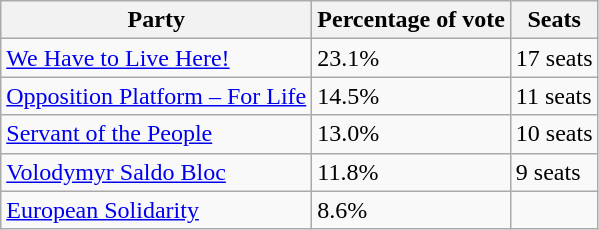<table class="wikitable">
<tr>
<th>Party</th>
<th>Percentage of vote</th>
<th>Seats</th>
</tr>
<tr>
<td><a href='#'>We Have to Live Here!</a></td>
<td>23.1%</td>
<td>17 seats</td>
</tr>
<tr>
<td><a href='#'>Opposition Platform – For Life</a></td>
<td>14.5%</td>
<td>11 seats</td>
</tr>
<tr>
<td><a href='#'>Servant of the People</a></td>
<td>13.0%</td>
<td>10 seats</td>
</tr>
<tr>
<td><a href='#'>Volodymyr Saldo Bloc</a></td>
<td>11.8%</td>
<td>9 seats</td>
</tr>
<tr>
<td><a href='#'>European Solidarity</a></td>
<td>8.6%</td>
<td></td>
</tr>
</table>
